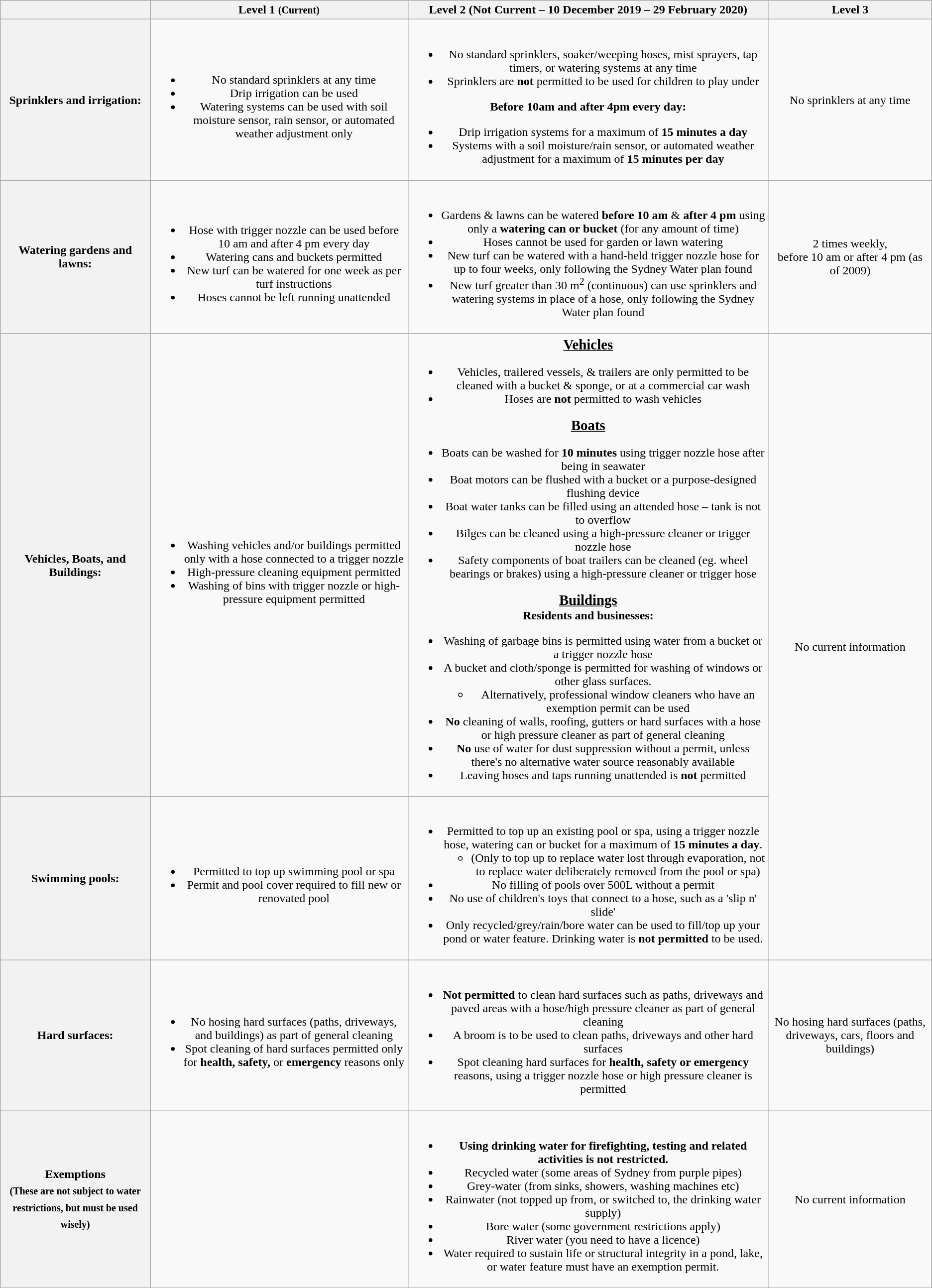<table class="wikitable" style="text-align:center">
<tr>
<th></th>
<th>Level 1 <small> (Current) </small></th>
<th>Level 2 (Not Current – 10 December 2019 – 29 February 2020)</th>
<th>Level 3 </th>
</tr>
<tr>
<th>Sprinklers and irrigation:</th>
<td><br><ul><li>No standard sprinklers at any time</li><li>Drip irrigation can be used</li><li>Watering systems can be used with soil moisture sensor, rain sensor, or automated weather adjustment only</li></ul></td>
<td><br><ul><li>No standard sprinklers, soaker/weeping hoses, mist sprayers, tap timers, or watering systems at any time</li><li>Sprinklers are <strong>not</strong> permitted to be used for children to play under</li></ul><strong>Before 10am and after 4pm every day:</strong><ul><li>Drip irrigation systems for a maximum of <strong>15 minutes a day</strong></li><li>Systems with a soil moisture/rain sensor, or automated weather adjustment for a maximum of <strong>15 minutes per day</strong></li></ul></td>
<td>No sprinklers at any time</td>
</tr>
<tr>
<th>Watering gardens and lawns:</th>
<td><br><ul><li>Hose with trigger nozzle can be used before 10 am and after 4 pm every day</li><li>Watering cans and buckets permitted</li><li>New turf can be watered for one week as per turf instructions</li><li>Hoses cannot be left running unattended</li></ul></td>
<td><br><ul><li>Gardens & lawns can be watered <strong>before 10 am</strong> & <strong>after 4 pm</strong> using only a <strong>watering can or bucket</strong> (for any amount of time)</li><li>Hoses cannot be used for garden or lawn watering</li><li>New turf can be watered with a hand-held trigger nozzle hose for up to four weeks, only following the Sydney Water plan found </li><li>New turf greater than 30 m<sup>2</sup> (continuous) can use sprinklers and watering systems in place of a hose, only following the Sydney Water plan found </li></ul></td>
<td>2 times weekly,<br> before 10 am or after 4 pm (as of 2009)</td>
</tr>
<tr>
<th>Vehicles, Boats, and Buildings:</th>
<td><br><ul><li>Washing vehicles and/or buildings permitted only with a hose connected to a trigger nozzle</li><li>High-pressure cleaning equipment permitted</li><li>Washing of bins with trigger nozzle or high-pressure equipment permitted</li></ul></td>
<td><strong><big><u>Vehicles</u></big></strong><br><ul><li>Vehicles, trailered vessels, & trailers are only permitted to be cleaned with a bucket & sponge, or at a commercial car wash</li><li>Hoses are <strong>not</strong> permitted to wash vehicles</li></ul><strong><big><u>Boats</u></big></strong><ul><li>Boats can be washed for <strong>10 minutes</strong> using trigger nozzle hose after being in seawater</li><li>Boat motors can be flushed with a bucket or a purpose-designed flushing device</li><li>Boat water tanks can be filled using an attended hose – tank is not to overflow</li><li>Bilges can be cleaned using a high-pressure cleaner or trigger nozzle hose</li><li>Safety components of boat trailers can be cleaned (eg. wheel bearings or brakes) using a high-pressure cleaner or trigger hose</li></ul><big><u><strong>Buildings</strong></u></big><br><strong>Residents and businesses:</strong><ul><li>Washing of garbage bins is permitted using water from a bucket or a trigger nozzle hose</li><li>A bucket and cloth/sponge is permitted for washing of windows or other glass surfaces.<ul><li>Alternatively, professional window cleaners who have an exemption permit can be used</li></ul></li><li><strong>No</strong> cleaning of walls, roofing, gutters or hard surfaces with a hose or high pressure cleaner as part of general cleaning</li><li><strong>No</strong> use of water for dust suppression without a permit, unless there's no alternative water source reasonably available</li><li>Leaving hoses and taps running unattended is <strong>not</strong> permitted</li></ul></td>
<td rowspan="2">No current information</td>
</tr>
<tr>
<th>Swimming pools:</th>
<td><br><ul><li>Permitted to top up swimming pool or spa</li><li>Permit and pool cover required to fill new or renovated pool</li></ul></td>
<td><br><ul><li>Permitted to top up an existing pool or spa, using a trigger nozzle hose, watering can or bucket for a maximum of <strong>15 minutes a day</strong>.<ul><li>(Only to top up to replace water lost through evaporation, not to replace water deliberately removed from the pool or spa)</li></ul></li><li>No filling of pools over 500L without a permit</li><li>No use of children's toys that connect to a hose, such as a 'slip n' slide'</li><li>Only recycled/grey/rain/bore water can be used to fill/top up your pond or water feature. Drinking water is <strong>not permitted</strong> to be used.</li></ul></td>
</tr>
<tr>
<th>Hard surfaces:</th>
<td><br><ul><li>No hosing hard surfaces (paths, driveways, and buildings) as part of general cleaning</li><li>Spot cleaning of hard surfaces permitted only for <strong>health,</strong> <strong>safety,</strong> or <strong>emergency</strong> reasons only</li></ul></td>
<td><br><ul><li><strong>Not permitted</strong> to clean hard surfaces such as paths, driveways and paved areas with a hose/high pressure cleaner as part of general cleaning</li><li>A broom is to be used to clean paths, driveways and other hard surfaces</li><li>Spot cleaning hard surfaces for <strong>health, safety or emergency</strong> reasons, using a trigger nozzle hose or high pressure cleaner is permitted</li></ul></td>
<td>No hosing hard surfaces (paths, driveways, cars, floors and buildings)</td>
</tr>
<tr>
<th>Exemptions<br><sub>(These are not subject to water restrictions, but must be used wisely)</sub></th>
<td></td>
<td><br><ul><li><strong>Using drinking water for firefighting, testing and related activities is not restricted.</strong></li><li>Recycled water (some areas of Sydney from purple pipes)</li><li>Grey-water (from sinks, showers, washing machines etc)</li><li>Rainwater (not topped up from, or switched to, the drinking water supply)</li><li>Bore water (some government restrictions apply)</li><li>River water (you need to have a licence)</li><li>Water required to sustain life or structural integrity in a pond, lake, or water feature must have an exemption permit.</li></ul></td>
<td>No current information</td>
</tr>
</table>
